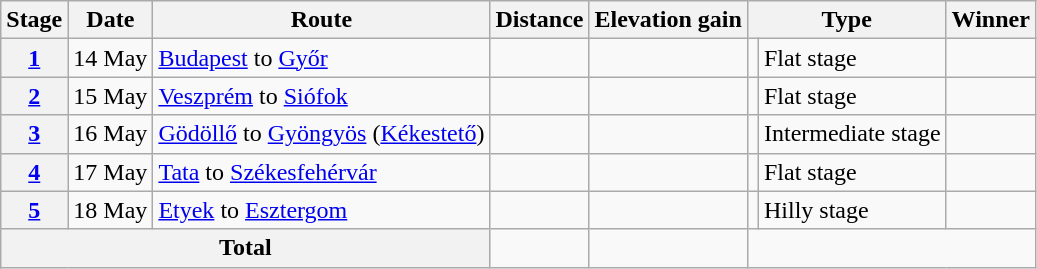<table class="wikitable">
<tr>
<th scope="col">Stage</th>
<th scope="col">Date</th>
<th scope="col">Route</th>
<th scope="col">Distance</th>
<th scope="col">Elevation gain</th>
<th scope="col" colspan="2">Type</th>
<th scope="col">Winner</th>
</tr>
<tr>
<th scope="col"><a href='#'>1</a></th>
<td style="text-align:center;">14 May</td>
<td><a href='#'>Budapest</a> to <a href='#'>Győr</a></td>
<td style="text-align:center;"></td>
<td style="text-align:center;"></td>
<td></td>
<td>Flat stage</td>
<td></td>
</tr>
<tr>
<th scope="col"><a href='#'>2</a></th>
<td style="text-align:center;">15 May</td>
<td><a href='#'>Veszprém</a> to <a href='#'>Siófok</a></td>
<td style="text-align:center;"></td>
<td style="text-align:center;"></td>
<td></td>
<td>Flat stage</td>
<td></td>
</tr>
<tr>
<th scope="col"><a href='#'>3</a></th>
<td style="text-align:center;">16 May</td>
<td><a href='#'>Gödöllő</a> to <a href='#'>Gyöngyös</a> (<a href='#'>Kékestető</a>)</td>
<td style="text-align:center;"></td>
<td style="text-align:center;"></td>
<td></td>
<td>Intermediate stage</td>
<td></td>
</tr>
<tr>
<th scope="col"><a href='#'>4</a></th>
<td style="text-align:center;">17 May</td>
<td><a href='#'>Tata</a> to <a href='#'>Székesfehérvár</a></td>
<td style="text-align:center;"></td>
<td style="text-align:center;"></td>
<td></td>
<td>Flat stage</td>
<td></td>
</tr>
<tr>
<th scope="col"><a href='#'>5</a></th>
<td style="text-align:center;">18 May</td>
<td><a href='#'>Etyek</a> to <a href='#'>Esztergom</a></td>
<td style="text-align:center;"></td>
<td style="text-align:center;"></td>
<td></td>
<td>Hilly stage</td>
<td></td>
</tr>
<tr class=sortbottom>
<th colspan="3">Total</th>
<td style="text-align:center"></td>
<td style="text-align:center"></td>
<td colspan="3"></td>
</tr>
</table>
